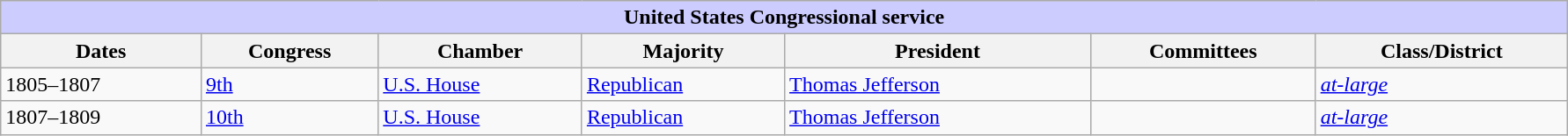<table class=wikitable style="width: 94%" style="text-align: center;" align="center">
<tr bgcolor=#cccccc>
<th colspan=8 style="background: #ccccff;">United States Congressional service</th>
</tr>
<tr>
<th><strong>Dates</strong></th>
<th><strong>Congress</strong></th>
<th><strong>Chamber</strong></th>
<th><strong>Majority</strong></th>
<th><strong>President</strong></th>
<th><strong>Committees</strong></th>
<th><strong>Class/District</strong></th>
</tr>
<tr>
<td>1805–1807</td>
<td><a href='#'>9th</a></td>
<td><a href='#'>U.S. House</a></td>
<td><a href='#'>Republican</a></td>
<td><a href='#'>Thomas Jefferson</a></td>
<td></td>
<td><a href='#'><em>at-large</em></a></td>
</tr>
<tr>
<td>1807–1809</td>
<td><a href='#'>10th</a></td>
<td><a href='#'>U.S. House</a></td>
<td><a href='#'>Republican</a></td>
<td><a href='#'>Thomas Jefferson</a></td>
<td></td>
<td><a href='#'><em>at-large</em></a></td>
</tr>
</table>
